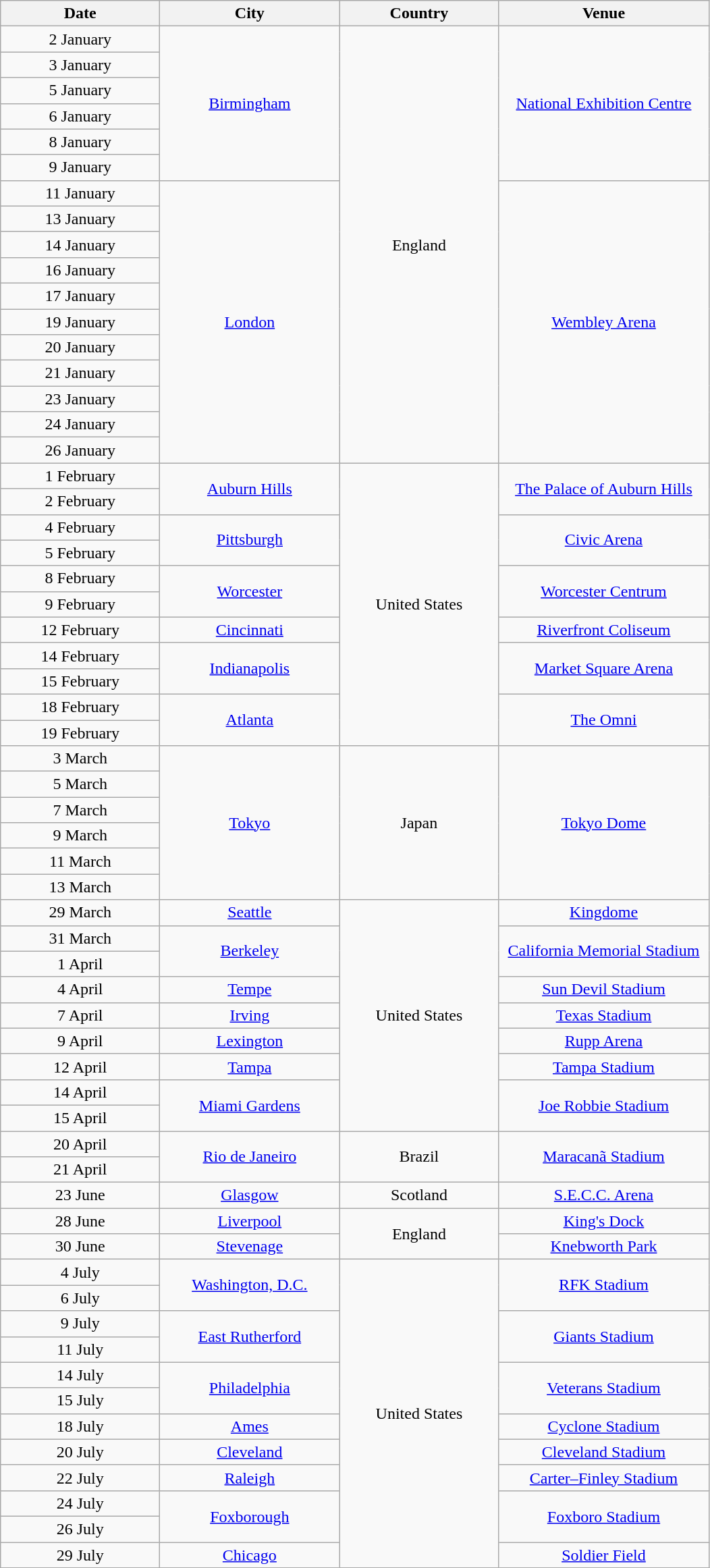<table class="wikitable" style="text-align:center;">
<tr>
<th width="150">Date</th>
<th width="170">City</th>
<th width="150">Country</th>
<th width="200">Venue</th>
</tr>
<tr>
<td>2 January</td>
<td rowspan="6"><a href='#'>Birmingham</a></td>
<td rowspan="17">England</td>
<td rowspan="6"><a href='#'>National Exhibition Centre</a></td>
</tr>
<tr>
<td>3 January</td>
</tr>
<tr>
<td>5 January</td>
</tr>
<tr>
<td>6 January</td>
</tr>
<tr>
<td>8 January</td>
</tr>
<tr>
<td>9 January</td>
</tr>
<tr>
<td>11 January</td>
<td rowspan="11"><a href='#'>London</a></td>
<td rowspan="11"><a href='#'>Wembley Arena</a></td>
</tr>
<tr>
<td>13 January</td>
</tr>
<tr>
<td>14 January</td>
</tr>
<tr>
<td>16 January</td>
</tr>
<tr>
<td>17 January</td>
</tr>
<tr>
<td>19 January</td>
</tr>
<tr>
<td>20 January</td>
</tr>
<tr>
<td>21 January</td>
</tr>
<tr>
<td>23 January</td>
</tr>
<tr>
<td>24 January</td>
</tr>
<tr>
<td>26 January</td>
</tr>
<tr>
<td>1 February</td>
<td rowspan="2"><a href='#'>Auburn Hills</a></td>
<td rowspan="11">United States</td>
<td rowspan="2"><a href='#'>The Palace of Auburn Hills</a></td>
</tr>
<tr>
<td>2 February</td>
</tr>
<tr>
<td>4 February</td>
<td rowspan="2"><a href='#'>Pittsburgh</a></td>
<td rowspan="2"><a href='#'>Civic Arena</a></td>
</tr>
<tr>
<td>5 February</td>
</tr>
<tr>
<td>8 February</td>
<td rowspan="2"><a href='#'>Worcester</a></td>
<td rowspan="2"><a href='#'>Worcester Centrum</a></td>
</tr>
<tr>
<td>9 February</td>
</tr>
<tr>
<td>12 February</td>
<td><a href='#'>Cincinnati</a></td>
<td><a href='#'>Riverfront Coliseum</a></td>
</tr>
<tr>
<td>14 February</td>
<td rowspan="2"><a href='#'>Indianapolis</a></td>
<td rowspan="2"><a href='#'>Market Square Arena</a></td>
</tr>
<tr>
<td>15 February</td>
</tr>
<tr>
<td>18 February</td>
<td rowspan="2"><a href='#'>Atlanta</a></td>
<td rowspan="2"><a href='#'>The Omni</a></td>
</tr>
<tr>
<td>19 February</td>
</tr>
<tr>
<td>3 March</td>
<td rowspan="6"><a href='#'>Tokyo</a></td>
<td rowspan="6">Japan</td>
<td rowspan="6"><a href='#'>Tokyo Dome</a></td>
</tr>
<tr>
<td>5 March</td>
</tr>
<tr>
<td>7 March</td>
</tr>
<tr>
<td>9 March</td>
</tr>
<tr>
<td>11 March</td>
</tr>
<tr>
<td>13 March</td>
</tr>
<tr>
<td>29 March</td>
<td><a href='#'>Seattle</a></td>
<td rowspan="9">United States</td>
<td><a href='#'>Kingdome</a></td>
</tr>
<tr>
<td>31 March</td>
<td rowspan="2"><a href='#'>Berkeley</a></td>
<td rowspan="2"><a href='#'>California Memorial Stadium</a></td>
</tr>
<tr>
<td>1 April</td>
</tr>
<tr>
<td>4 April</td>
<td><a href='#'>Tempe</a></td>
<td><a href='#'>Sun Devil Stadium</a></td>
</tr>
<tr>
<td>7 April</td>
<td><a href='#'>Irving</a></td>
<td><a href='#'>Texas Stadium</a></td>
</tr>
<tr>
<td>9 April</td>
<td><a href='#'>Lexington</a></td>
<td><a href='#'>Rupp Arena</a></td>
</tr>
<tr>
<td>12 April</td>
<td><a href='#'>Tampa</a></td>
<td><a href='#'>Tampa Stadium</a></td>
</tr>
<tr>
<td>14 April</td>
<td rowspan="2"><a href='#'>Miami Gardens</a></td>
<td rowspan="2"><a href='#'>Joe Robbie Stadium</a></td>
</tr>
<tr>
<td>15 April</td>
</tr>
<tr>
<td>20 April</td>
<td rowspan="2"><a href='#'>Rio de Janeiro</a></td>
<td rowspan="2">Brazil</td>
<td rowspan="2"><a href='#'>Maracanã Stadium</a></td>
</tr>
<tr>
<td>21 April</td>
</tr>
<tr>
<td>23 June</td>
<td><a href='#'>Glasgow</a></td>
<td>Scotland</td>
<td><a href='#'>S.E.C.C. Arena</a></td>
</tr>
<tr>
<td>28 June</td>
<td><a href='#'>Liverpool</a></td>
<td rowspan="2">England</td>
<td><a href='#'>King's Dock</a></td>
</tr>
<tr>
<td>30 June</td>
<td><a href='#'>Stevenage</a></td>
<td><a href='#'>Knebworth Park</a></td>
</tr>
<tr>
<td>4 July</td>
<td rowspan="2"><a href='#'>Washington, D.C.</a></td>
<td rowspan="13">United States</td>
<td rowspan="2"><a href='#'>RFK Stadium</a></td>
</tr>
<tr>
<td>6 July</td>
</tr>
<tr>
<td>9 July</td>
<td rowspan="2"><a href='#'>East Rutherford</a></td>
<td rowspan="2"><a href='#'>Giants Stadium</a></td>
</tr>
<tr>
<td>11 July</td>
</tr>
<tr>
<td>14 July</td>
<td rowspan="2"><a href='#'>Philadelphia</a></td>
<td rowspan="2"><a href='#'>Veterans Stadium</a></td>
</tr>
<tr>
<td>15 July</td>
</tr>
<tr>
<td>18 July</td>
<td><a href='#'>Ames</a></td>
<td><a href='#'>Cyclone Stadium</a></td>
</tr>
<tr>
<td>20 July</td>
<td><a href='#'>Cleveland</a></td>
<td><a href='#'>Cleveland Stadium</a></td>
</tr>
<tr>
<td>22 July</td>
<td><a href='#'>Raleigh</a></td>
<td><a href='#'>Carter–Finley Stadium</a></td>
</tr>
<tr>
<td>24 July</td>
<td rowspan="2"><a href='#'>Foxborough</a></td>
<td rowspan="2"><a href='#'>Foxboro Stadium</a></td>
</tr>
<tr>
<td>26 July</td>
</tr>
<tr>
<td>29 July</td>
<td><a href='#'>Chicago</a></td>
<td><a href='#'>Soldier Field</a></td>
</tr>
</table>
